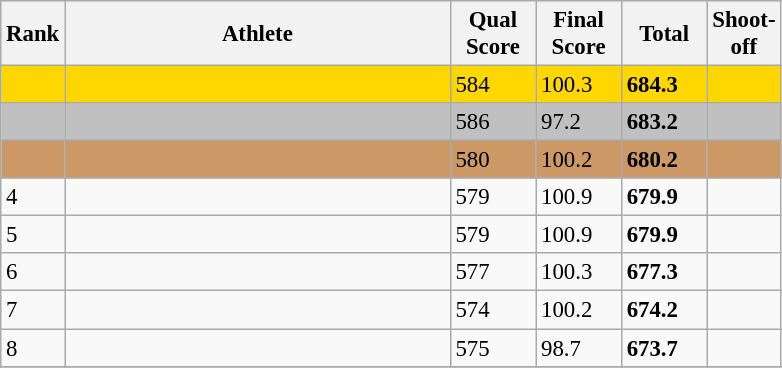<table class="wikitable" style="font-size:95%" style="width:35em;" style="text-align:center">
<tr>
<th>Rank</th>
<th width=250>Athlete</th>
<th width=50>Qual Score</th>
<th width=50>Final Score</th>
<th width=50>Total</th>
<th width=40>Shoot-off</th>
</tr>
<tr bgcolor=gold>
<td></td>
<td align=left></td>
<td>584</td>
<td>100.3</td>
<td><strong>684.3</strong></td>
<td></td>
</tr>
<tr bgcolor=silver>
<td></td>
<td align=left></td>
<td>586</td>
<td>97.2</td>
<td><strong>683.2</strong></td>
<td></td>
</tr>
<tr bgcolor=cc9966>
<td></td>
<td align=left></td>
<td>580</td>
<td>100.2</td>
<td><strong>680.2</strong></td>
<td></td>
</tr>
<tr>
<td>4</td>
<td align=left></td>
<td>579</td>
<td>100.9</td>
<td><strong>679.9</strong></td>
<td></td>
</tr>
<tr>
<td>5</td>
<td align=left></td>
<td>579</td>
<td>100.9</td>
<td><strong>679.9</strong></td>
<td></td>
</tr>
<tr>
<td>6</td>
<td align=left></td>
<td>577</td>
<td>100.3</td>
<td><strong>677.3</strong></td>
<td></td>
</tr>
<tr>
<td>7</td>
<td align=left></td>
<td>574</td>
<td>100.2</td>
<td><strong>674.2</strong></td>
<td></td>
</tr>
<tr>
<td>8</td>
<td align=left></td>
<td>575</td>
<td>98.7</td>
<td><strong>673.7</strong></td>
<td></td>
</tr>
<tr>
</tr>
</table>
